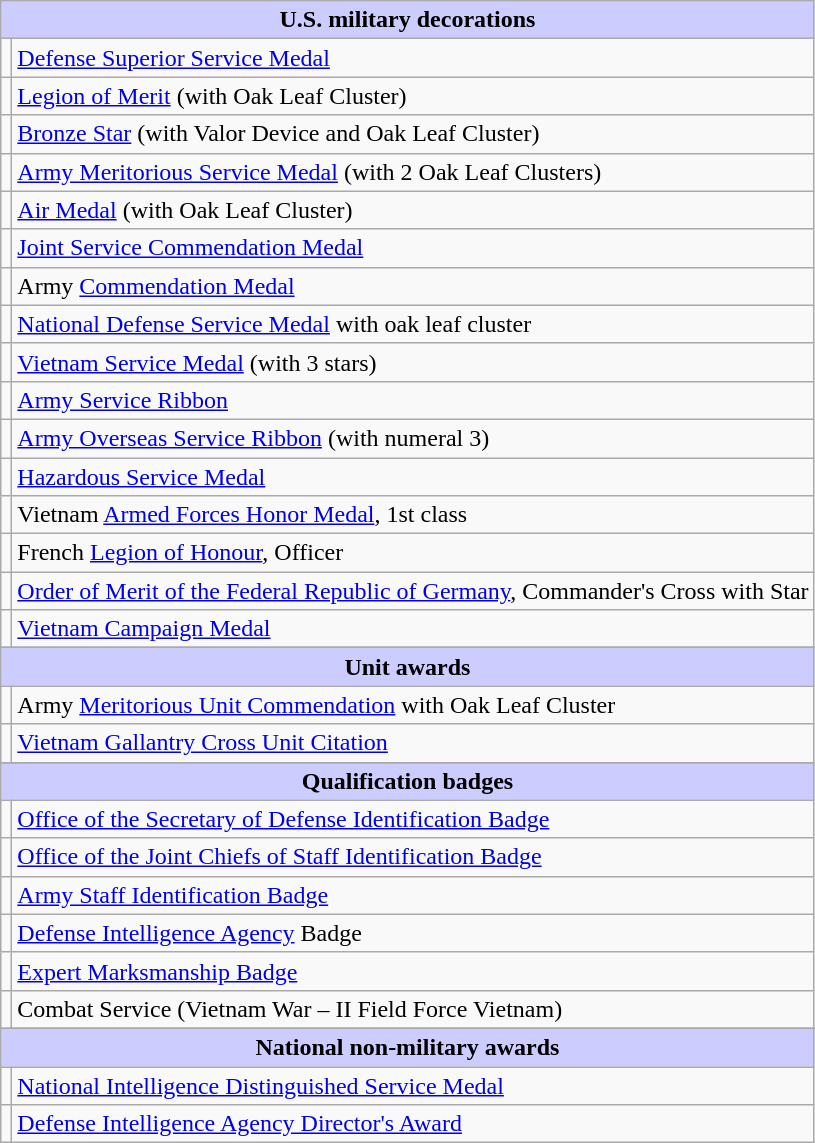<table class="wikitable">
<tr style="background:#ccf; text-align:center;">
<td colspan=2><strong>U.S. military decorations</strong></td>
</tr>
<tr>
<td></td>
<td><a href='#'>Defense Superior Service Medal</a></td>
</tr>
<tr>
<td></td>
<td><a href='#'>Legion of Merit</a> (with Oak Leaf Cluster)</td>
</tr>
<tr>
<td></td>
<td><a href='#'>Bronze Star</a> (with Valor Device and Oak Leaf Cluster)</td>
</tr>
<tr>
<td></td>
<td><a href='#'>Army Meritorious Service Medal</a> (with 2 Oak Leaf Clusters)</td>
</tr>
<tr>
<td></td>
<td><a href='#'>Air Medal</a> (with Oak Leaf Cluster)</td>
</tr>
<tr>
<td></td>
<td><a href='#'>Joint Service Commendation Medal</a></td>
</tr>
<tr>
<td></td>
<td>Army <a href='#'>Commendation Medal</a></td>
</tr>
<tr>
<td></td>
<td><a href='#'>National Defense Service Medal</a> with oak leaf cluster</td>
</tr>
<tr>
<td></td>
<td><a href='#'>Vietnam Service Medal</a> (with 3 stars)</td>
</tr>
<tr>
<td></td>
<td><a href='#'>Army Service Ribbon</a></td>
</tr>
<tr>
<td><span></span></td>
<td><a href='#'>Army Overseas Service Ribbon</a> (with numeral 3)</td>
</tr>
<tr>
<td></td>
<td><a href='#'>Hazardous Service Medal</a></td>
</tr>
<tr>
<td></td>
<td>Vietnam <a href='#'>Armed Forces Honor Medal</a>, 1st class</td>
</tr>
<tr>
<td></td>
<td>French <a href='#'>Legion of Honour</a>, Officer</td>
</tr>
<tr>
<td></td>
<td><a href='#'>Order of Merit of the Federal Republic of Germany</a>, Commander's Cross with Star</td>
</tr>
<tr>
<td></td>
<td><a href='#'>Vietnam Campaign Medal</a></td>
</tr>
<tr>
</tr>
<tr style="background:#ccf; text-align:center;">
<td colspan=2><strong>Unit awards</strong></td>
</tr>
<tr>
<td></td>
<td>Army <a href='#'>Meritorious Unit Commendation</a> with Oak Leaf Cluster</td>
</tr>
<tr>
<td></td>
<td><a href='#'>Vietnam Gallantry Cross Unit Citation</a></td>
</tr>
<tr>
</tr>
<tr style="background:#ccf; text-align:center;">
<td colspan=2><strong>Qualification badges</strong></td>
</tr>
<tr>
<td align=center></td>
<td><a href='#'>Office of the Secretary of Defense Identification Badge</a></td>
</tr>
<tr>
<td align=center></td>
<td><a href='#'>Office of the Joint Chiefs of Staff Identification Badge</a></td>
</tr>
<tr>
<td align=center></td>
<td><a href='#'>Army Staff Identification Badge</a></td>
</tr>
<tr>
<td align=center></td>
<td><a href='#'>Defense Intelligence Agency</a> Badge</td>
</tr>
<tr>
<td align=center></td>
<td><a href='#'>Expert Marksmanship Badge</a></td>
</tr>
<tr>
<td></td>
<td>Combat Service (Vietnam War – II Field Force Vietnam)</td>
</tr>
<tr>
</tr>
<tr style="background:#ccf; text-align:center;">
<td colspan=2><strong>National non-military awards</strong></td>
</tr>
<tr>
<td></td>
<td><a href='#'>National Intelligence Distinguished Service Medal</a></td>
</tr>
<tr>
<td></td>
<td><a href='#'>Defense Intelligence Agency Director's Award</a></td>
</tr>
</table>
